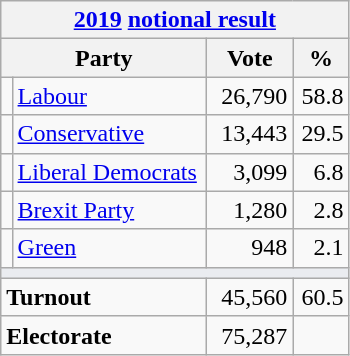<table class="wikitable">
<tr>
<th colspan="4"><a href='#'>2019</a> <a href='#'>notional result</a></th>
</tr>
<tr>
<th bgcolor="#DDDDFF" width="130px" colspan="2">Party</th>
<th bgcolor="#DDDDFF" width="50px">Vote</th>
<th bgcolor="#DDDDFF" width="30px">%</th>
</tr>
<tr>
<td></td>
<td><a href='#'>Labour</a></td>
<td align=right>26,790</td>
<td align=right>58.8</td>
</tr>
<tr>
<td></td>
<td><a href='#'>Conservative</a></td>
<td align=right>13,443</td>
<td align=right>29.5</td>
</tr>
<tr>
<td></td>
<td><a href='#'>Liberal Democrats</a></td>
<td align=right>3,099</td>
<td align=right>6.8</td>
</tr>
<tr>
<td></td>
<td><a href='#'>Brexit Party</a></td>
<td align=right>1,280</td>
<td align=right>2.8</td>
</tr>
<tr>
<td></td>
<td><a href='#'>Green</a></td>
<td align=right>948</td>
<td align=right>2.1</td>
</tr>
<tr>
<td colspan="4" bgcolor="#EAECF0"></td>
</tr>
<tr>
<td colspan="2"><strong>Turnout</strong></td>
<td align=right>45,560</td>
<td align=right>60.5</td>
</tr>
<tr>
<td colspan="2"><strong>Electorate</strong></td>
<td align=right>75,287</td>
</tr>
</table>
